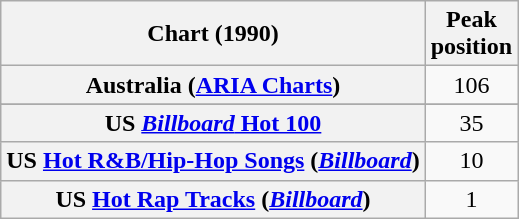<table class="wikitable sortable plainrowheaders" style="text-align:center">
<tr>
<th scope="col">Chart (1990)</th>
<th scope="col">Peak<br>position</th>
</tr>
<tr>
<th scope="row">Australia (<a href='#'>ARIA Charts</a>)</th>
<td>106</td>
</tr>
<tr>
</tr>
<tr>
<th scope="row">US <a href='#'><em>Billboard</em> Hot 100</a></th>
<td>35</td>
</tr>
<tr>
<th scope="row">US <a href='#'>Hot R&B/Hip-Hop Songs</a> (<em><a href='#'>Billboard</a></em>)</th>
<td>10</td>
</tr>
<tr>
<th scope="row">US <a href='#'>Hot Rap Tracks</a> (<em><a href='#'>Billboard</a></em>)</th>
<td>1</td>
</tr>
</table>
